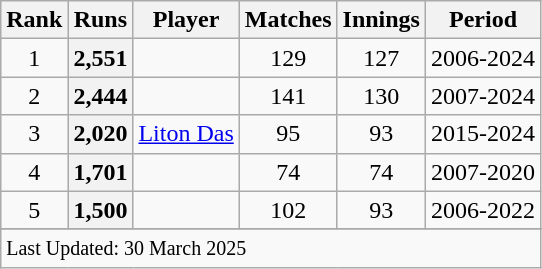<table class="wikitable plainrowheaders sortable">
<tr>
<th scope=col>Rank</th>
<th scope=col>Runs</th>
<th scope=col>Player</th>
<th scope=col>Matches</th>
<th scope=col>Innings</th>
<th scope=col>Period</th>
</tr>
<tr>
<td align=center>1</td>
<th scope=row style=text-align:center;>2,551</th>
<td></td>
<td align=center>129</td>
<td align=center>127</td>
<td>2006-2024</td>
</tr>
<tr>
<td align=center>2</td>
<th scope=row style=text-align:center;>2,444</th>
<td></td>
<td align=center>141</td>
<td align=center>130</td>
<td>2007-2024</td>
</tr>
<tr>
<td align=center>3</td>
<th scope=row style=text-align:center;>2,020</th>
<td><a href='#'>Liton Das</a></td>
<td align=center>95</td>
<td align=center>93</td>
<td>2015-2024</td>
</tr>
<tr>
<td align=center>4</td>
<th scope=row style=text-align:center;>1,701</th>
<td></td>
<td align=center>74</td>
<td align=center>74</td>
<td>2007-2020</td>
</tr>
<tr>
<td align=center>5</td>
<th scope=row style=text-align:center;>1,500</th>
<td></td>
<td align=center>102</td>
<td align=center>93</td>
<td>2006-2022</td>
</tr>
<tr>
</tr>
<tr class=sortbottom>
<td colspan=6><small>Last Updated: 30 March 2025</small></td>
</tr>
</table>
